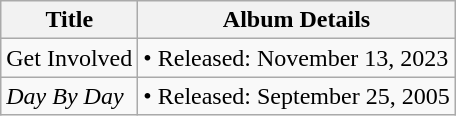<table class="wikitable">
<tr>
<th>Title</th>
<th>Album Details</th>
</tr>
<tr>
<td>Get Involved</td>
<td>• Released: November 13, 2023</td>
</tr>
<tr>
<td><em>Day By Day</em></td>
<td>• Released: September 25, 2005</td>
</tr>
</table>
